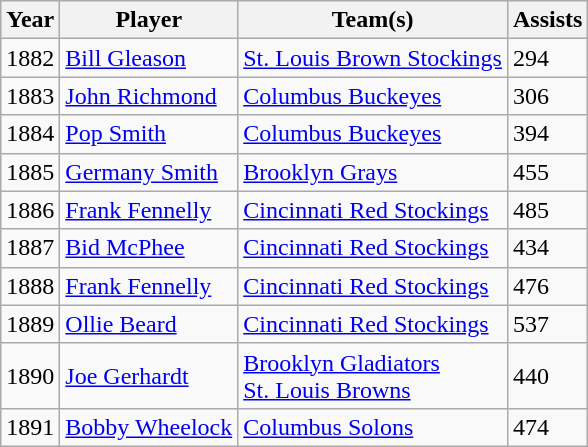<table class="wikitable sortable">
<tr>
<th>Year</th>
<th>Player</th>
<th>Team(s)</th>
<th>Assists</th>
</tr>
<tr>
<td>1882</td>
<td><a href='#'>Bill Gleason</a></td>
<td><a href='#'>St. Louis Brown Stockings</a></td>
<td>294</td>
</tr>
<tr>
<td>1883</td>
<td><a href='#'>John Richmond</a></td>
<td><a href='#'>Columbus Buckeyes</a></td>
<td>306</td>
</tr>
<tr>
<td>1884</td>
<td><a href='#'>Pop Smith</a></td>
<td><a href='#'>Columbus Buckeyes</a></td>
<td>394</td>
</tr>
<tr>
<td>1885</td>
<td><a href='#'>Germany Smith</a></td>
<td><a href='#'>Brooklyn Grays</a></td>
<td>455</td>
</tr>
<tr>
<td>1886</td>
<td><a href='#'>Frank Fennelly</a></td>
<td><a href='#'>Cincinnati Red Stockings</a></td>
<td>485</td>
</tr>
<tr>
<td>1887</td>
<td><a href='#'>Bid McPhee</a></td>
<td><a href='#'>Cincinnati Red Stockings</a></td>
<td>434</td>
</tr>
<tr>
<td>1888</td>
<td><a href='#'>Frank Fennelly</a></td>
<td><a href='#'>Cincinnati Red Stockings</a></td>
<td>476</td>
</tr>
<tr>
<td>1889</td>
<td><a href='#'>Ollie Beard</a></td>
<td><a href='#'>Cincinnati Red Stockings</a></td>
<td>537</td>
</tr>
<tr>
<td>1890</td>
<td><a href='#'>Joe Gerhardt</a></td>
<td><a href='#'>Brooklyn Gladiators</a><br><a href='#'>St. Louis Browns</a></td>
<td>440</td>
</tr>
<tr>
<td>1891</td>
<td><a href='#'>Bobby Wheelock</a></td>
<td><a href='#'>Columbus Solons</a></td>
<td>474</td>
</tr>
</table>
